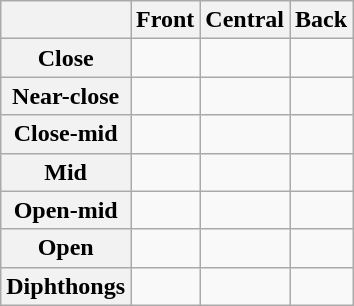<table class="wikitable">
<tr>
<th scope="col"></th>
<th scope="col">Front</th>
<th scope="col">Central</th>
<th scope="col">Back</th>
</tr>
<tr>
<th scope="row">Close</th>
<td></td>
<td></td>
<td></td>
</tr>
<tr>
<th scope="row">Near-close</th>
<td></td>
<td></td>
<td></td>
</tr>
<tr>
<th scope="row">Close-mid</th>
<td></td>
<td></td>
<td></td>
</tr>
<tr>
<th scope="row">Mid</th>
<td></td>
<td></td>
<td></td>
</tr>
<tr>
<th scope="row">Open-mid</th>
<td></td>
<td></td>
<td></td>
</tr>
<tr>
<th scope="row">Open</th>
<td></td>
<td></td>
<td></td>
</tr>
<tr>
<th scope="row">Diphthongs</th>
<td></td>
<td></td>
<td></td>
</tr>
</table>
